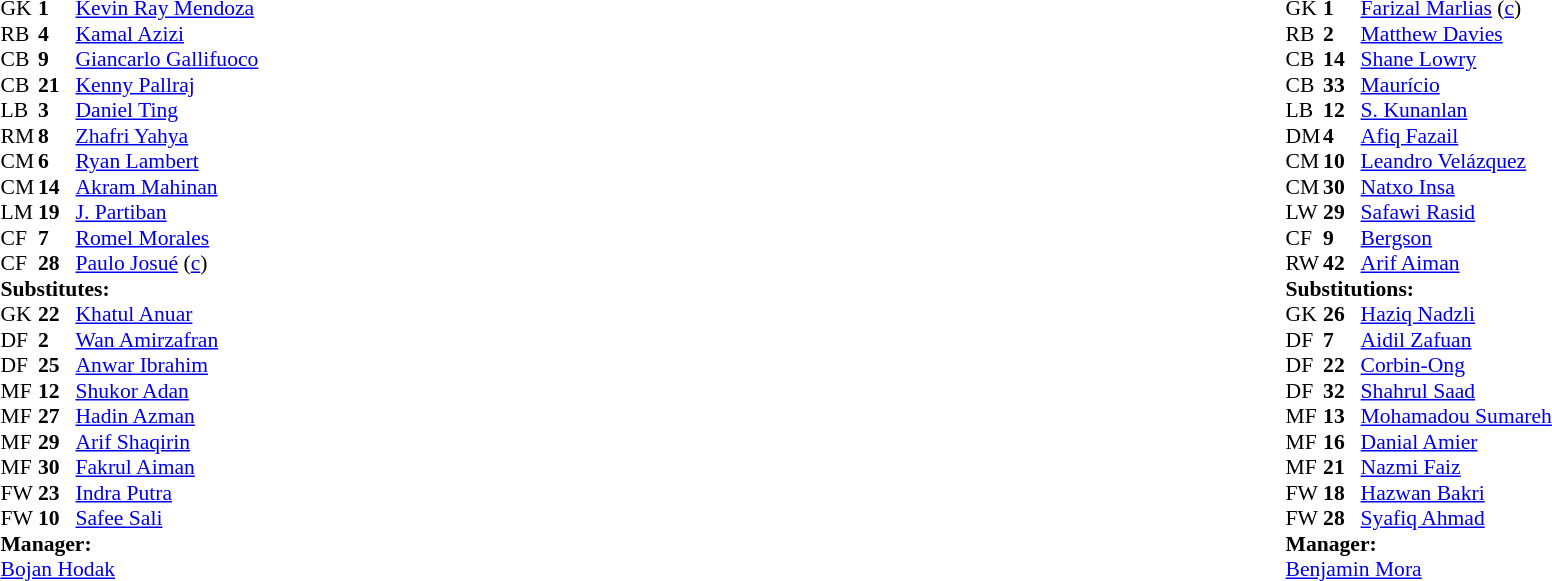<table width="100%">
<tr>
<td valign="top" width="50%"><br><table style="font-size: 90%" cellspacing="0" cellpadding="0">
<tr>
<td colspan="4"></td>
</tr>
<tr>
<th width="25"></th>
<th width="25"></th>
</tr>
<tr>
<td>GK</td>
<td><strong>1</strong></td>
<td> <a href='#'>Kevin Ray Mendoza</a></td>
</tr>
<tr>
<td>RB</td>
<td><strong>4</strong></td>
<td> <a href='#'>Kamal Azizi</a></td>
</tr>
<tr>
<td>CB</td>
<td><strong>9</strong></td>
<td> <a href='#'>Giancarlo Gallifuoco</a></td>
</tr>
<tr>
<td>CB</td>
<td><strong>21</strong></td>
<td> <a href='#'>Kenny Pallraj</a></td>
<td></td>
<td></td>
</tr>
<tr>
<td>LB</td>
<td><strong>3</strong></td>
<td> <a href='#'>Daniel Ting</a></td>
</tr>
<tr>
<td>RM</td>
<td><strong>8</strong></td>
<td> <a href='#'>Zhafri Yahya</a></td>
<td></td>
<td></td>
</tr>
<tr>
<td>CM</td>
<td><strong>6</strong></td>
<td> <a href='#'>Ryan Lambert</a></td>
</tr>
<tr>
<td>CM</td>
<td><strong>14</strong></td>
<td> <a href='#'>Akram Mahinan</a></td>
<td></td>
</tr>
<tr>
<td>LM</td>
<td><strong>19</strong></td>
<td> <a href='#'>J. Partiban</a></td>
<td></td>
<td></td>
</tr>
<tr>
<td>CF</td>
<td><strong>7</strong></td>
<td> <a href='#'>Romel Morales</a></td>
</tr>
<tr>
<td>CF</td>
<td><strong>28</strong></td>
<td> <a href='#'>Paulo Josué</a> (<a href='#'>c</a>)</td>
</tr>
<tr>
<td colspan=4><strong>Substitutes:</strong></td>
</tr>
<tr>
<td>GK</td>
<td><strong>22</strong></td>
<td> <a href='#'>Khatul Anuar</a></td>
</tr>
<tr>
<td>DF</td>
<td><strong>2</strong></td>
<td> <a href='#'>Wan Amirzafran</a></td>
</tr>
<tr>
<td>DF</td>
<td><strong>25</strong></td>
<td> <a href='#'>Anwar Ibrahim</a></td>
</tr>
<tr>
<td>MF</td>
<td><strong>12</strong></td>
<td> <a href='#'>Shukor Adan</a></td>
<td></td>
<td></td>
</tr>
<tr>
<td>MF</td>
<td><strong>27</strong></td>
<td> <a href='#'>Hadin Azman</a></td>
<td></td>
<td></td>
</tr>
<tr>
<td>MF</td>
<td><strong>29</strong></td>
<td> <a href='#'>Arif Shaqirin</a></td>
<td></td>
<td></td>
</tr>
<tr>
<td>MF</td>
<td><strong>30</strong></td>
<td> <a href='#'>Fakrul Aiman</a></td>
</tr>
<tr>
<td>FW</td>
<td><strong>23</strong></td>
<td> <a href='#'>Indra Putra</a></td>
</tr>
<tr>
<td>FW</td>
<td><strong>10</strong></td>
<td> <a href='#'>Safee Sali</a></td>
</tr>
<tr>
<td colspan=4><strong>Manager:</strong></td>
</tr>
<tr>
<td colspan="4"> <a href='#'>Bojan Hodak</a></td>
</tr>
</table>
</td>
<td valign="top"></td>
<td valign="top" width="50%"><br><table style="font-size: 90%" cellspacing="0" cellpadding="0" align=center>
<tr>
<td colspan="4"></td>
</tr>
<tr>
<th width="25"></th>
<th width="25"></th>
</tr>
<tr>
<td>GK</td>
<td><strong>1</strong></td>
<td> <a href='#'>Farizal Marlias</a> (<a href='#'>c</a>)</td>
</tr>
<tr>
<td>RB</td>
<td><strong>2</strong></td>
<td> <a href='#'>Matthew Davies</a></td>
</tr>
<tr>
<td>CB</td>
<td><strong>14</strong></td>
<td> <a href='#'>Shane Lowry</a></td>
</tr>
<tr>
<td>CB</td>
<td><strong>33</strong></td>
<td> <a href='#'>Maurício</a></td>
</tr>
<tr>
<td>LB</td>
<td><strong>12</strong></td>
<td> <a href='#'>S. Kunanlan</a></td>
<td></td>
<td></td>
</tr>
<tr>
<td>DM</td>
<td><strong>4</strong></td>
<td> <a href='#'>Afiq Fazail</a></td>
<td></td>
<td></td>
</tr>
<tr>
<td>CM</td>
<td><strong>10</strong></td>
<td> <a href='#'>Leandro Velázquez</a></td>
</tr>
<tr>
<td>CM</td>
<td><strong>30</strong></td>
<td> <a href='#'>Natxo Insa</a></td>
<td></td>
</tr>
<tr>
<td>LW</td>
<td><strong>29</strong></td>
<td> <a href='#'>Safawi Rasid</a></td>
<td></td>
<td></td>
</tr>
<tr>
<td>CF</td>
<td><strong>9</strong></td>
<td> <a href='#'>Bergson</a></td>
</tr>
<tr>
<td>RW</td>
<td><strong>42</strong></td>
<td> <a href='#'>Arif Aiman</a></td>
<td></td>
<td></td>
</tr>
<tr>
<td colspan=4><strong>Substitutions:</strong></td>
</tr>
<tr>
<td>GK</td>
<td><strong>26</strong></td>
<td> <a href='#'>Haziq Nadzli</a></td>
</tr>
<tr>
<td>DF</td>
<td><strong>7</strong></td>
<td> <a href='#'>Aidil Zafuan</a></td>
</tr>
<tr>
<td>DF</td>
<td><strong>22</strong></td>
<td> <a href='#'>Corbin-Ong</a></td>
<td></td>
<td></td>
</tr>
<tr>
<td>DF</td>
<td><strong>32</strong></td>
<td> <a href='#'>Shahrul Saad</a></td>
</tr>
<tr>
<td>MF</td>
<td><strong>13</strong></td>
<td> <a href='#'>Mohamadou Sumareh</a></td>
<td></td>
<td></td>
</tr>
<tr>
<td>MF</td>
<td><strong>16</strong></td>
<td> <a href='#'>Danial Amier</a></td>
</tr>
<tr>
<td>MF</td>
<td><strong>21</strong></td>
<td> <a href='#'>Nazmi Faiz</a></td>
<td></td>
<td></td>
</tr>
<tr>
<td>FW</td>
<td><strong>18</strong></td>
<td> <a href='#'>Hazwan Bakri</a></td>
</tr>
<tr>
<td>FW</td>
<td><strong>28</strong></td>
<td> <a href='#'>Syafiq Ahmad</a></td>
<td></td>
<td></td>
</tr>
<tr>
<td colspan=4><strong>Manager:</strong></td>
</tr>
<tr>
<td colspan="4"> <a href='#'>Benjamin Mora</a></td>
</tr>
</table>
</td>
</tr>
</table>
